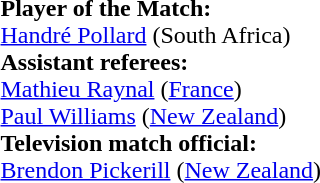<table style="width:100%">
<tr>
<td><br><strong>Player of the Match:</strong>
<br><a href='#'>Handré Pollard</a> (South Africa)<br><strong>Assistant referees:</strong>
<br><a href='#'>Mathieu Raynal</a> (<a href='#'>France</a>)
<br><a href='#'>Paul Williams</a> (<a href='#'>New Zealand</a>)
<br><strong>Television match official:</strong>
<br><a href='#'>Brendon Pickerill</a> (<a href='#'>New Zealand</a>)</td>
</tr>
</table>
